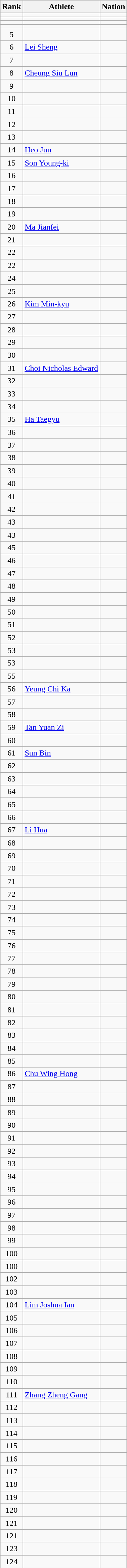<table class="wikitable sortable" style="text-align:left">
<tr>
<th>Rank</th>
<th>Athlete</th>
<th>Nation</th>
</tr>
<tr>
<td align="center"></td>
<td></td>
<td></td>
</tr>
<tr>
<td align="center"></td>
<td></td>
<td></td>
</tr>
<tr>
<td align="center"></td>
<td></td>
<td></td>
</tr>
<tr>
<td align="center"></td>
<td></td>
<td></td>
</tr>
<tr>
<td align="center">5</td>
<td></td>
<td></td>
</tr>
<tr>
<td align="center">6</td>
<td><a href='#'>Lei Sheng</a></td>
<td></td>
</tr>
<tr>
<td align="center">7</td>
<td></td>
<td></td>
</tr>
<tr>
<td align="center">8</td>
<td><a href='#'>Cheung Siu Lun</a></td>
<td></td>
</tr>
<tr>
<td align="center">9</td>
<td></td>
<td></td>
</tr>
<tr>
<td align="center">10</td>
<td></td>
<td></td>
</tr>
<tr>
<td align="center">11</td>
<td></td>
<td></td>
</tr>
<tr>
<td align="center">12</td>
<td></td>
<td></td>
</tr>
<tr>
<td align="center">13</td>
<td></td>
<td></td>
</tr>
<tr>
<td align="center">14</td>
<td><a href='#'>Heo Jun</a></td>
<td></td>
</tr>
<tr>
<td align="center">15</td>
<td><a href='#'>Son Young-ki</a></td>
<td></td>
</tr>
<tr>
<td align="center">16</td>
<td></td>
<td></td>
</tr>
<tr>
<td align="center">17</td>
<td></td>
<td></td>
</tr>
<tr>
<td align="center">18</td>
<td></td>
<td></td>
</tr>
<tr>
<td align="center">19</td>
<td></td>
<td></td>
</tr>
<tr>
<td align="center">20</td>
<td><a href='#'>Ma Jianfei</a></td>
<td></td>
</tr>
<tr>
<td align="center">21</td>
<td></td>
<td></td>
</tr>
<tr>
<td align="center">22</td>
<td></td>
<td></td>
</tr>
<tr>
<td align="center">22</td>
<td></td>
<td></td>
</tr>
<tr>
<td align="center">24</td>
<td></td>
<td></td>
</tr>
<tr>
<td align="center">25</td>
<td></td>
<td></td>
</tr>
<tr>
<td align="center">26</td>
<td><a href='#'>Kim Min-kyu</a></td>
<td></td>
</tr>
<tr>
<td align="center">27</td>
<td></td>
<td></td>
</tr>
<tr>
<td align="center">28</td>
<td></td>
<td></td>
</tr>
<tr>
<td align="center">29</td>
<td></td>
<td></td>
</tr>
<tr>
<td align="center">30</td>
<td></td>
<td></td>
</tr>
<tr>
<td align="center">31</td>
<td><a href='#'>Choi Nicholas Edward</a></td>
<td></td>
</tr>
<tr>
<td align="center">32</td>
<td></td>
<td></td>
</tr>
<tr>
<td align="center">33</td>
<td></td>
<td></td>
</tr>
<tr>
<td align="center">34</td>
<td></td>
<td></td>
</tr>
<tr>
<td align="center">35</td>
<td><a href='#'>Ha Taegyu</a></td>
<td></td>
</tr>
<tr>
<td align="center">36</td>
<td></td>
<td></td>
</tr>
<tr>
<td align="center">37</td>
<td></td>
<td></td>
</tr>
<tr>
<td align="center">38</td>
<td></td>
<td></td>
</tr>
<tr>
<td align="center">39</td>
<td></td>
<td></td>
</tr>
<tr>
<td align="center">40</td>
<td></td>
<td></td>
</tr>
<tr>
<td align="center">41</td>
<td></td>
<td></td>
</tr>
<tr>
<td align="center">42</td>
<td></td>
<td></td>
</tr>
<tr>
<td align="center">43</td>
<td></td>
<td></td>
</tr>
<tr>
<td align="center">43</td>
<td></td>
<td></td>
</tr>
<tr>
<td align="center">45</td>
<td></td>
<td></td>
</tr>
<tr>
<td align="center">46</td>
<td></td>
<td></td>
</tr>
<tr>
<td align="center">47</td>
<td></td>
<td></td>
</tr>
<tr>
<td align="center">48</td>
<td></td>
<td></td>
</tr>
<tr>
<td align="center">49</td>
<td></td>
<td></td>
</tr>
<tr>
<td align="center">50</td>
<td></td>
<td></td>
</tr>
<tr>
<td align="center">51</td>
<td></td>
<td></td>
</tr>
<tr>
<td align="center">52</td>
<td></td>
<td></td>
</tr>
<tr>
<td align="center">53</td>
<td></td>
<td></td>
</tr>
<tr>
<td align="center">53</td>
<td></td>
<td></td>
</tr>
<tr>
<td align="center">55</td>
<td></td>
<td></td>
</tr>
<tr>
<td align="center">56</td>
<td><a href='#'>Yeung Chi Ka</a></td>
<td></td>
</tr>
<tr>
<td align="center">57</td>
<td></td>
<td></td>
</tr>
<tr>
<td align="center">58</td>
<td></td>
<td></td>
</tr>
<tr>
<td align="center">59</td>
<td><a href='#'>Tan Yuan Zi</a></td>
<td></td>
</tr>
<tr>
<td align="center">60</td>
<td></td>
<td></td>
</tr>
<tr>
<td align="center">61</td>
<td><a href='#'>Sun Bin</a></td>
<td></td>
</tr>
<tr>
<td align="center">62</td>
<td></td>
<td></td>
</tr>
<tr>
<td align="center">63</td>
<td></td>
<td></td>
</tr>
<tr>
<td align="center">64</td>
<td></td>
<td></td>
</tr>
<tr>
<td align="center">65</td>
<td></td>
<td></td>
</tr>
<tr>
<td align="center">66</td>
<td></td>
<td></td>
</tr>
<tr>
<td align="center">67</td>
<td><a href='#'>Li Hua</a></td>
<td></td>
</tr>
<tr>
<td align="center">68</td>
<td></td>
<td></td>
</tr>
<tr>
<td align="center">69</td>
<td></td>
<td></td>
</tr>
<tr>
<td align="center">70</td>
<td></td>
<td></td>
</tr>
<tr>
<td align="center">71</td>
<td></td>
<td></td>
</tr>
<tr>
<td align="center">72</td>
<td></td>
<td></td>
</tr>
<tr>
<td align="center">73</td>
<td></td>
<td></td>
</tr>
<tr>
<td align="center">74</td>
<td></td>
<td></td>
</tr>
<tr>
<td align="center">75</td>
<td></td>
<td></td>
</tr>
<tr>
<td align="center">76</td>
<td></td>
<td></td>
</tr>
<tr>
<td align="center">77</td>
<td></td>
<td></td>
</tr>
<tr>
<td align="center">78</td>
<td></td>
<td></td>
</tr>
<tr>
<td align="center">79</td>
<td></td>
<td></td>
</tr>
<tr>
<td align="center">80</td>
<td></td>
<td></td>
</tr>
<tr>
<td align="center">81</td>
<td></td>
<td></td>
</tr>
<tr>
<td align="center">82</td>
<td></td>
<td></td>
</tr>
<tr>
<td align="center">83</td>
<td></td>
<td></td>
</tr>
<tr>
<td align="center">84</td>
<td></td>
<td></td>
</tr>
<tr>
<td align="center">85</td>
<td></td>
<td></td>
</tr>
<tr>
<td align="center">86</td>
<td><a href='#'>Chu Wing Hong</a></td>
<td></td>
</tr>
<tr>
<td align="center">87</td>
<td></td>
<td></td>
</tr>
<tr>
<td align="center">88</td>
<td></td>
<td></td>
</tr>
<tr>
<td align="center">89</td>
<td></td>
<td></td>
</tr>
<tr>
<td align="center">90</td>
<td></td>
<td></td>
</tr>
<tr>
<td align="center">91</td>
<td></td>
<td></td>
</tr>
<tr>
<td align="center">92</td>
<td></td>
<td></td>
</tr>
<tr>
<td align="center">93</td>
<td></td>
<td></td>
</tr>
<tr>
<td align="center">94</td>
<td></td>
<td></td>
</tr>
<tr>
<td align="center">95</td>
<td></td>
<td></td>
</tr>
<tr>
<td align="center">96</td>
<td></td>
<td></td>
</tr>
<tr>
<td align="center">97</td>
<td></td>
<td></td>
</tr>
<tr>
<td align="center">98</td>
<td></td>
<td></td>
</tr>
<tr>
<td align="center">99</td>
<td></td>
<td></td>
</tr>
<tr>
<td align="center">100</td>
<td></td>
<td></td>
</tr>
<tr>
<td align="center">100</td>
<td></td>
<td></td>
</tr>
<tr>
<td align="center">102</td>
<td></td>
<td></td>
</tr>
<tr>
<td align="center">103</td>
<td></td>
<td></td>
</tr>
<tr>
<td align="center">104</td>
<td><a href='#'>Lim Joshua Ian</a></td>
<td></td>
</tr>
<tr>
<td align="center">105</td>
<td></td>
<td></td>
</tr>
<tr>
<td align="center">106</td>
<td></td>
<td></td>
</tr>
<tr>
<td align="center">107</td>
<td></td>
<td></td>
</tr>
<tr>
<td align="center">108</td>
<td></td>
<td></td>
</tr>
<tr>
<td align="center">109</td>
<td></td>
<td></td>
</tr>
<tr>
<td align="center">110</td>
<td></td>
<td></td>
</tr>
<tr>
<td align="center">111</td>
<td><a href='#'>Zhang Zheng Gang</a></td>
<td></td>
</tr>
<tr>
<td align="center">112</td>
<td></td>
<td></td>
</tr>
<tr>
<td align="center">113</td>
<td></td>
<td></td>
</tr>
<tr>
<td align="center">114</td>
<td></td>
<td></td>
</tr>
<tr>
<td align="center">115</td>
<td></td>
<td></td>
</tr>
<tr>
<td align="center">116</td>
<td></td>
<td></td>
</tr>
<tr>
<td align="center">117</td>
<td></td>
<td></td>
</tr>
<tr>
<td align="center">118</td>
<td></td>
<td></td>
</tr>
<tr>
<td align="center">119</td>
<td></td>
<td></td>
</tr>
<tr>
<td align="center">120</td>
<td></td>
<td></td>
</tr>
<tr>
<td align="center">121</td>
<td></td>
<td></td>
</tr>
<tr>
<td align="center">121</td>
<td></td>
<td></td>
</tr>
<tr>
<td align="center">123</td>
<td></td>
<td></td>
</tr>
<tr>
<td align="center">124</td>
<td></td>
<td></td>
</tr>
</table>
